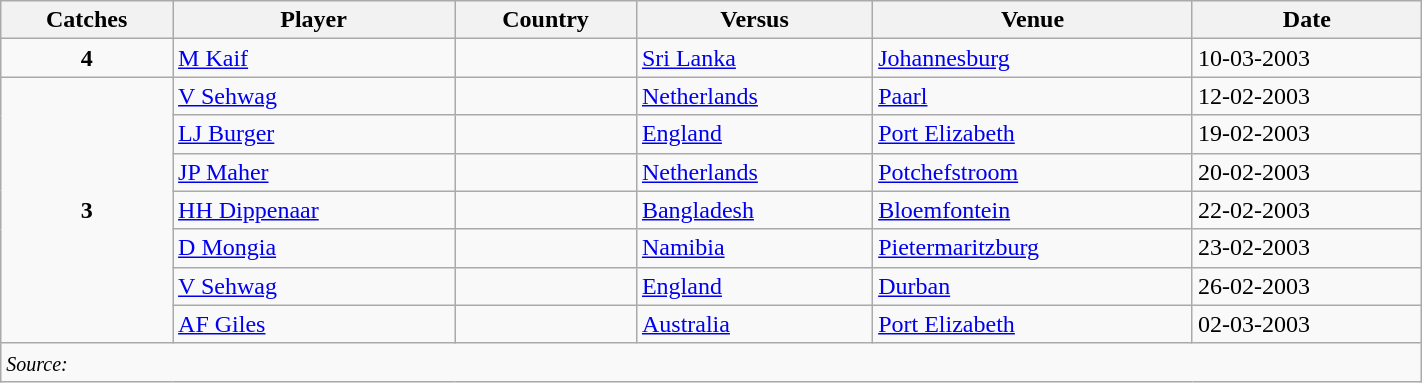<table class="wikitable" width="75%">
<tr>
<th>Catches</th>
<th>Player</th>
<th>Country</th>
<th>Versus</th>
<th>Venue</th>
<th>Date</th>
</tr>
<tr>
<td align="center"><strong>4</strong></td>
<td><a href='#'>M Kaif</a></td>
<td></td>
<td><a href='#'>Sri Lanka</a></td>
<td><a href='#'>Johannesburg</a></td>
<td>10-03-2003</td>
</tr>
<tr>
<td rowspan=7 align="center"><strong>3</strong></td>
<td><a href='#'>V Sehwag</a></td>
<td></td>
<td><a href='#'>Netherlands</a></td>
<td><a href='#'>Paarl</a></td>
<td>12-02-2003</td>
</tr>
<tr>
<td><a href='#'>LJ Burger</a></td>
<td></td>
<td><a href='#'>England</a></td>
<td><a href='#'>Port Elizabeth</a></td>
<td>19-02-2003</td>
</tr>
<tr>
<td><a href='#'>JP Maher</a></td>
<td></td>
<td><a href='#'>Netherlands</a></td>
<td><a href='#'>Potchefstroom</a></td>
<td>20-02-2003</td>
</tr>
<tr>
<td><a href='#'>HH Dippenaar</a></td>
<td></td>
<td><a href='#'>Bangladesh</a></td>
<td><a href='#'>Bloemfontein</a></td>
<td>22-02-2003</td>
</tr>
<tr>
<td><a href='#'>D Mongia</a></td>
<td></td>
<td><a href='#'>Namibia</a></td>
<td><a href='#'>Pietermaritzburg</a></td>
<td>23-02-2003</td>
</tr>
<tr>
<td><a href='#'>V Sehwag</a></td>
<td></td>
<td><a href='#'>England</a></td>
<td><a href='#'>Durban</a></td>
<td>26-02-2003</td>
</tr>
<tr>
<td><a href='#'>AF Giles</a></td>
<td></td>
<td><a href='#'>Australia</a></td>
<td><a href='#'>Port Elizabeth</a></td>
<td>02-03-2003</td>
</tr>
<tr>
<td colspan="6"><small><em>Source: </em></small></td>
</tr>
</table>
